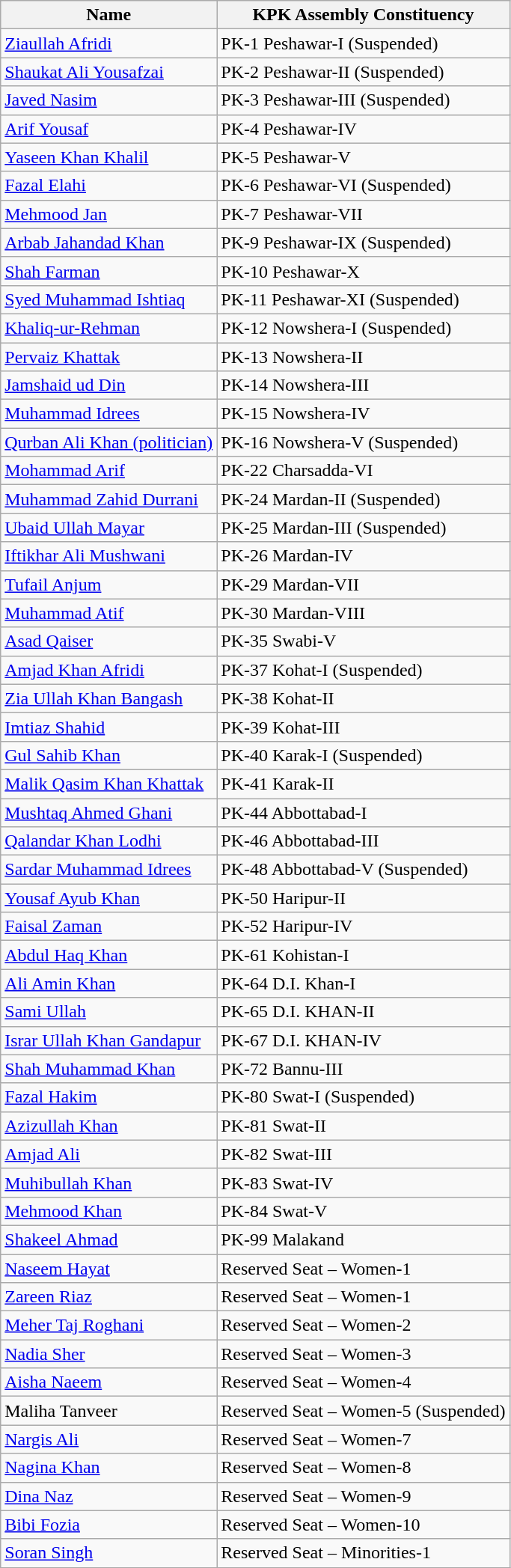<table class="wikitable">
<tr>
<th>Name</th>
<th>KPK Assembly Constituency</th>
</tr>
<tr>
<td><a href='#'>Ziaullah Afridi</a></td>
<td>PK-1 Peshawar-I (Suspended)</td>
</tr>
<tr>
<td><a href='#'>Shaukat Ali Yousafzai</a></td>
<td>PK-2 Peshawar-II (Suspended)</td>
</tr>
<tr>
<td><a href='#'>Javed Nasim</a></td>
<td>PK-3 Peshawar-III (Suspended)</td>
</tr>
<tr>
<td><a href='#'>Arif Yousaf</a></td>
<td>PK-4 Peshawar-IV</td>
</tr>
<tr>
<td><a href='#'>Yaseen Khan Khalil</a></td>
<td>PK-5 Peshawar-V</td>
</tr>
<tr>
<td><a href='#'>Fazal Elahi</a></td>
<td>PK-6 Peshawar-VI (Suspended)</td>
</tr>
<tr>
<td><a href='#'>Mehmood Jan</a></td>
<td>PK-7 Peshawar-VII</td>
</tr>
<tr>
<td><a href='#'>Arbab Jahandad Khan</a></td>
<td>PK-9 Peshawar-IX (Suspended)</td>
</tr>
<tr>
<td><a href='#'>Shah Farman</a></td>
<td>PK-10 Peshawar-X</td>
</tr>
<tr>
<td><a href='#'>Syed Muhammad Ishtiaq</a></td>
<td>PK-11 Peshawar-XI (Suspended)</td>
</tr>
<tr>
<td><a href='#'>Khaliq-ur-Rehman</a></td>
<td>PK-12 Nowshera-I (Suspended)</td>
</tr>
<tr>
<td><a href='#'>Pervaiz Khattak</a></td>
<td>PK-13 Nowshera-II</td>
</tr>
<tr>
<td><a href='#'>Jamshaid ud Din</a></td>
<td>PK-14 Nowshera-III</td>
</tr>
<tr>
<td><a href='#'>Muhammad Idrees</a></td>
<td>PK-15 Nowshera-IV</td>
</tr>
<tr>
<td><a href='#'>Qurban Ali Khan (politician)</a></td>
<td>PK-16 Nowshera-V (Suspended)</td>
</tr>
<tr>
<td><a href='#'>Mohammad Arif</a></td>
<td>PK-22 Charsadda-VI</td>
</tr>
<tr>
<td><a href='#'>Muhammad Zahid Durrani</a></td>
<td>PK-24 Mardan-II (Suspended)</td>
</tr>
<tr>
<td><a href='#'>Ubaid Ullah Mayar</a></td>
<td>PK-25 Mardan-III (Suspended)</td>
</tr>
<tr>
<td><a href='#'>Iftikhar Ali Mushwani</a></td>
<td>PK-26 Mardan-IV</td>
</tr>
<tr>
<td><a href='#'>Tufail Anjum</a></td>
<td>PK-29 Mardan-VII</td>
</tr>
<tr>
<td><a href='#'>Muhammad Atif</a></td>
<td>PK-30 Mardan-VIII</td>
</tr>
<tr>
<td><a href='#'>Asad Qaiser</a></td>
<td>PK-35 Swabi-V</td>
</tr>
<tr>
<td><a href='#'>Amjad Khan Afridi</a></td>
<td>PK-37 Kohat-I (Suspended)</td>
</tr>
<tr>
<td><a href='#'>Zia Ullah Khan Bangash</a></td>
<td>PK-38 Kohat-II</td>
</tr>
<tr>
<td><a href='#'>Imtiaz Shahid</a></td>
<td>PK-39 Kohat-III</td>
</tr>
<tr>
<td><a href='#'>Gul Sahib Khan</a></td>
<td>PK-40 Karak-I (Suspended)</td>
</tr>
<tr>
<td><a href='#'>Malik Qasim Khan Khattak</a></td>
<td>PK-41 Karak-II</td>
</tr>
<tr>
<td><a href='#'>Mushtaq Ahmed Ghani</a></td>
<td>PK-44 Abbottabad-I</td>
</tr>
<tr>
<td><a href='#'>Qalandar Khan Lodhi</a></td>
<td>PK-46 Abbottabad-III</td>
</tr>
<tr>
<td><a href='#'>Sardar Muhammad Idrees</a></td>
<td>PK-48 Abbottabad-V (Suspended)</td>
</tr>
<tr>
<td><a href='#'>Yousaf Ayub Khan</a></td>
<td>PK-50 Haripur-II</td>
</tr>
<tr>
<td><a href='#'>Faisal Zaman</a></td>
<td>PK-52 Haripur-IV</td>
</tr>
<tr>
<td><a href='#'>Abdul Haq Khan</a></td>
<td>PK-61 Kohistan-I</td>
</tr>
<tr>
<td><a href='#'>Ali Amin Khan</a></td>
<td>PK-64 D.I. Khan-I</td>
</tr>
<tr>
<td><a href='#'>Sami Ullah</a></td>
<td>PK-65 D.I. KHAN-II</td>
</tr>
<tr>
<td><a href='#'>Israr Ullah Khan Gandapur</a></td>
<td>PK-67 D.I. KHAN-IV</td>
</tr>
<tr>
<td><a href='#'>Shah Muhammad Khan</a></td>
<td>PK-72 Bannu-III</td>
</tr>
<tr>
<td><a href='#'>Fazal Hakim</a></td>
<td>PK-80 Swat-I (Suspended)</td>
</tr>
<tr>
<td><a href='#'>Azizullah Khan</a></td>
<td>PK-81 Swat-II</td>
</tr>
<tr>
<td><a href='#'>Amjad Ali</a></td>
<td>PK-82 Swat-III</td>
</tr>
<tr>
<td><a href='#'>Muhibullah Khan</a></td>
<td>PK-83 Swat-IV</td>
</tr>
<tr>
<td><a href='#'>Mehmood Khan</a></td>
<td>PK-84 Swat-V</td>
</tr>
<tr>
<td><a href='#'>Shakeel Ahmad</a></td>
<td>PK-99 Malakand</td>
</tr>
<tr>
<td><a href='#'>Naseem Hayat</a></td>
<td>Reserved Seat – Women-1</td>
</tr>
<tr>
<td><a href='#'>Zareen Riaz</a></td>
<td>Reserved Seat – Women-1</td>
</tr>
<tr>
<td><a href='#'>Meher Taj Roghani</a></td>
<td>Reserved Seat – Women-2</td>
</tr>
<tr>
<td><a href='#'>Nadia Sher</a></td>
<td>Reserved Seat – Women-3</td>
</tr>
<tr>
<td><a href='#'>Aisha Naeem</a></td>
<td>Reserved Seat – Women-4</td>
</tr>
<tr>
<td>Maliha Tanveer</td>
<td>Reserved Seat – Women-5 (Suspended)</td>
</tr>
<tr>
<td><a href='#'>Nargis Ali</a></td>
<td>Reserved Seat – Women-7</td>
</tr>
<tr>
<td><a href='#'>Nagina Khan</a></td>
<td>Reserved Seat – Women-8</td>
</tr>
<tr>
<td><a href='#'>Dina Naz</a></td>
<td>Reserved Seat – Women-9</td>
</tr>
<tr>
<td><a href='#'>Bibi Fozia</a></td>
<td>Reserved Seat – Women-10</td>
</tr>
<tr>
<td><a href='#'>Soran Singh</a></td>
<td>Reserved Seat – Minorities-1</td>
</tr>
</table>
